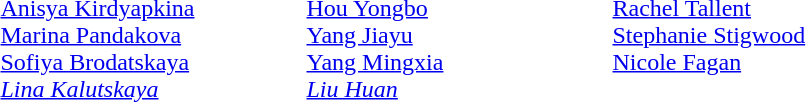<table>
<tr>
<td width=200 valign=top><em></em><br><a href='#'>Anisya Kirdyapkina</a><br><a href='#'>Marina Pandakova</a><br><a href='#'>Sofiya Brodatskaya</a><br><em><a href='#'>Lina Kalutskaya</a></em></td>
<td width=200 valign=top><em></em><br><a href='#'>Hou Yongbo</a><br><a href='#'>Yang Jiayu</a><br><a href='#'>Yang Mingxia</a><br><em><a href='#'>Liu Huan</a></em></td>
<td width=200 valign=top><em></em><br><a href='#'>Rachel Tallent</a><br><a href='#'>Stephanie Stigwood</a><br><a href='#'>Nicole Fagan</a></td>
</tr>
</table>
